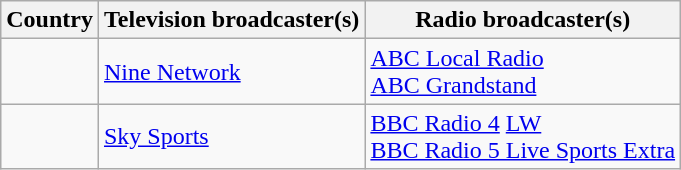<table class="wikitable">
<tr>
<th>Country</th>
<th>Television broadcaster(s)</th>
<th>Radio broadcaster(s)</th>
</tr>
<tr>
<td></td>
<td><a href='#'>Nine Network</a></td>
<td><a href='#'>ABC Local Radio</a><br><a href='#'>ABC Grandstand</a></td>
</tr>
<tr>
<td><br></td>
<td><a href='#'>Sky Sports</a></td>
<td><a href='#'>BBC Radio 4</a> <a href='#'>LW</a><br><a href='#'>BBC Radio 5 Live Sports Extra</a></td>
</tr>
</table>
